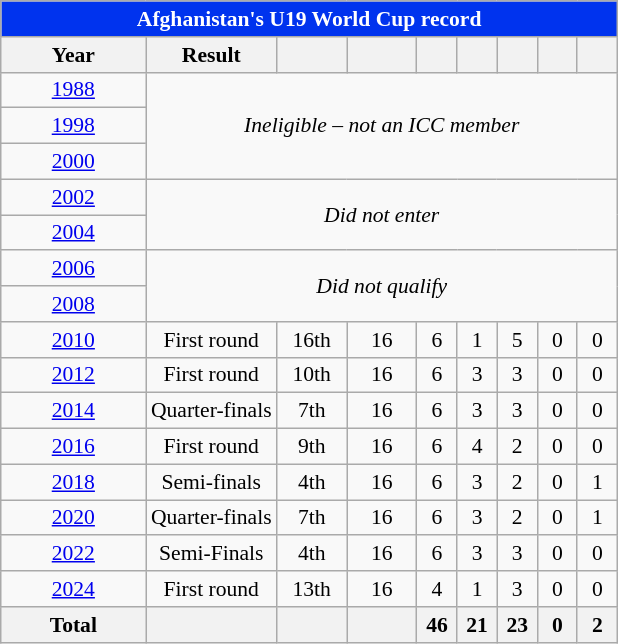<table class="wikitable" style="font-size:90%; text-align:center;">
<tr>
<th style="color:white; background:#0033EE;" colspan=9>Afghanistan's U19 World Cup record</th>
</tr>
<tr>
<th width="90">Year</th>
<th>Result</th>
<th width="40"></th>
<th width="40"></th>
<th width="20"></th>
<th width="20"></th>
<th width="20"></th>
<th width="20"></th>
<th width="20"></th>
</tr>
<tr>
<td> <a href='#'>1988</a></td>
<td colspan=8 rowspan=3><em>Ineligible – not an ICC member</em></td>
</tr>
<tr>
<td> <a href='#'>1998</a></td>
</tr>
<tr>
<td> <a href='#'>2000</a></td>
</tr>
<tr>
<td> <a href='#'>2002</a></td>
<td colspan=8 rowspan=2><em>Did not enter</em></td>
</tr>
<tr>
<td> <a href='#'>2004</a></td>
</tr>
<tr>
<td> <a href='#'>2006</a></td>
<td colspan=8 rowspan=2><em>Did not qualify</em></td>
</tr>
<tr>
<td> <a href='#'>2008</a></td>
</tr>
<tr>
<td> <a href='#'>2010</a></td>
<td>First round</td>
<td>16th</td>
<td>16</td>
<td>6</td>
<td>1</td>
<td>5</td>
<td>0</td>
<td>0</td>
</tr>
<tr>
<td> <a href='#'>2012</a></td>
<td>First round</td>
<td>10th</td>
<td>16</td>
<td>6</td>
<td>3</td>
<td>3</td>
<td>0</td>
<td>0</td>
</tr>
<tr>
<td> <a href='#'>2014</a></td>
<td>Quarter-finals</td>
<td>7th</td>
<td>16</td>
<td>6</td>
<td>3</td>
<td>3</td>
<td>0</td>
<td>0</td>
</tr>
<tr>
<td> <a href='#'>2016</a></td>
<td>First round</td>
<td>9th</td>
<td>16</td>
<td>6</td>
<td>4</td>
<td>2</td>
<td>0</td>
<td>0</td>
</tr>
<tr>
<td> <a href='#'>2018</a></td>
<td>Semi-finals</td>
<td>4th</td>
<td>16</td>
<td>6</td>
<td>3</td>
<td>2</td>
<td>0</td>
<td>1</td>
</tr>
<tr>
<td> <a href='#'>2020</a></td>
<td>Quarter-finals</td>
<td>7th</td>
<td>16</td>
<td>6</td>
<td>3</td>
<td>2</td>
<td>0</td>
<td>1</td>
</tr>
<tr>
<td> <a href='#'>2022</a></td>
<td>Semi-Finals</td>
<td>4th</td>
<td>16</td>
<td>6</td>
<td>3</td>
<td>3</td>
<td>0</td>
<td>0</td>
</tr>
<tr>
<td> <a href='#'>2024</a></td>
<td>First round</td>
<td>13th</td>
<td>16</td>
<td>4</td>
<td>1</td>
<td>3</td>
<td>0</td>
<td>0</td>
</tr>
<tr>
<th>Total</th>
<th></th>
<th></th>
<th></th>
<th>46</th>
<th>21</th>
<th>23</th>
<th>0</th>
<th>2</th>
</tr>
</table>
